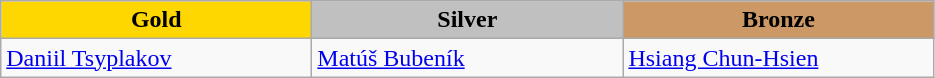<table class="wikitable" style="text-align:left">
<tr align="center">
<td width=200 bgcolor=gold><strong>Gold</strong></td>
<td width=200 bgcolor=silver><strong>Silver</strong></td>
<td width=200 bgcolor=CC9966><strong>Bronze</strong></td>
</tr>
<tr>
<td><a href='#'>Daniil Tsyplakov</a><br><em></em></td>
<td><a href='#'>Matúš Bubeník</a><br><em></em></td>
<td><a href='#'>Hsiang Chun-Hsien</a><br><em></em></td>
</tr>
</table>
